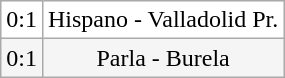<table class="wikitable">
<tr align=center bgcolor=white>
<td>0:1</td>
<td>Hispano - Valladolid Pr.</td>
</tr>
<tr align=center bgcolor=#F5F5F5>
<td>0:1</td>
<td>Parla - Burela</td>
</tr>
</table>
